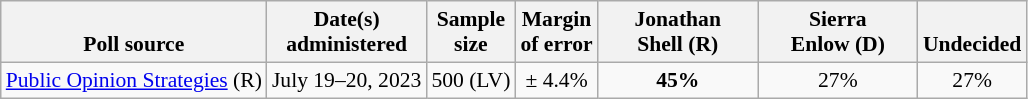<table class="wikitable" style="font-size:90%;text-align:center;">
<tr style="vertical-align:bottom">
<th>Poll source</th>
<th>Date(s)<br>administered</th>
<th>Sample<br>size</th>
<th>Margin<br>of error</th>
<th style="width:100px;">Jonathan<br>Shell (R)</th>
<th style="width:100px;">Sierra<br>Enlow (D)</th>
<th>Undecided</th>
</tr>
<tr>
<td style="text-align:left;"><a href='#'>Public Opinion Strategies</a> (R)</td>
<td>July 19–20, 2023</td>
<td>500 (LV)</td>
<td>± 4.4%</td>
<td><strong>45%</strong></td>
<td>27%</td>
<td>27%</td>
</tr>
</table>
